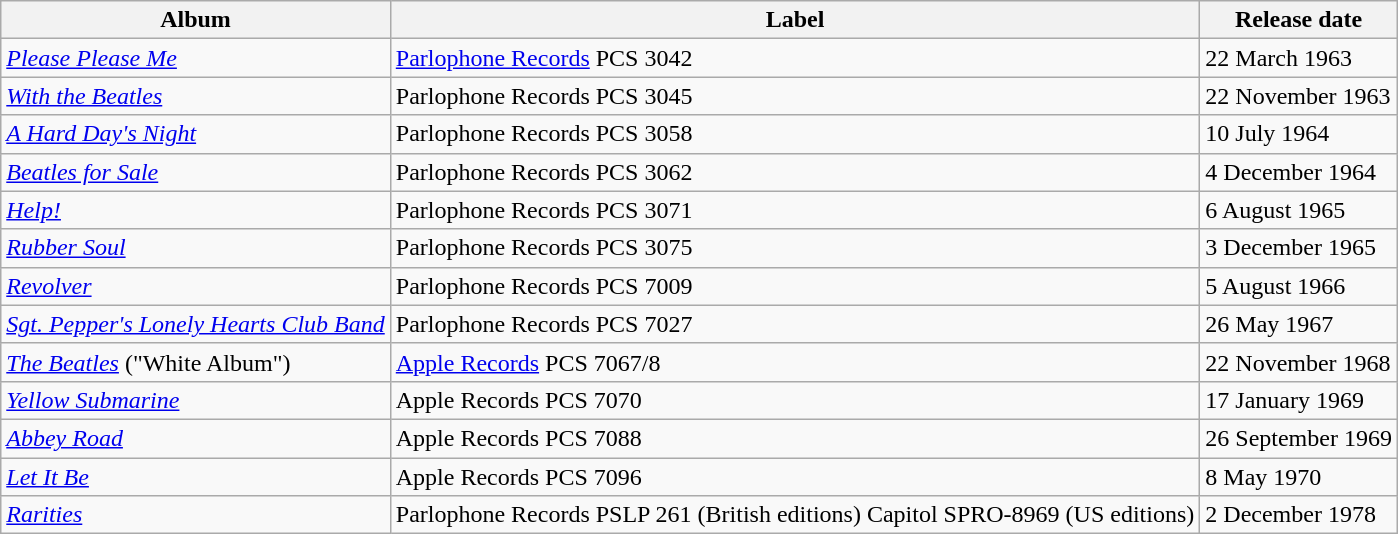<table class="wikitable">
<tr>
<th>Album</th>
<th>Label</th>
<th>Release date</th>
</tr>
<tr>
<td><em><a href='#'>Please Please Me</a></em></td>
<td><a href='#'>Parlophone Records</a> PCS 3042</td>
<td>22 March 1963</td>
</tr>
<tr -->
<td><em><a href='#'>With the Beatles</a></em></td>
<td>Parlophone Records PCS 3045</td>
<td>22 November 1963</td>
</tr>
<tr -->
<td><em><a href='#'>A Hard Day's Night</a></em></td>
<td>Parlophone Records PCS 3058</td>
<td>10 July 1964</td>
</tr>
<tr -->
<td><em><a href='#'>Beatles for Sale</a></em></td>
<td>Parlophone Records PCS 3062</td>
<td>4 December 1964</td>
</tr>
<tr -->
<td><em><a href='#'>Help!</a></em></td>
<td>Parlophone Records PCS 3071</td>
<td>6 August 1965</td>
</tr>
<tr -->
<td><em><a href='#'>Rubber Soul</a></em></td>
<td>Parlophone Records PCS 3075</td>
<td>3 December 1965</td>
</tr>
<tr -->
<td><em><a href='#'>Revolver</a></em></td>
<td>Parlophone Records PCS 7009</td>
<td>5 August 1966</td>
</tr>
<tr -->
<td><em><a href='#'>Sgt. Pepper's Lonely Hearts Club Band</a></em></td>
<td>Parlophone Records PCS 7027</td>
<td>26 May 1967</td>
</tr>
<tr -->
<td><em><a href='#'>The Beatles</a></em> ("White Album")</td>
<td><a href='#'>Apple Records</a> PCS 7067/8</td>
<td>22 November 1968</td>
</tr>
<tr -->
<td><em><a href='#'>Yellow Submarine</a></em></td>
<td>Apple Records PCS 7070</td>
<td>17 January 1969</td>
</tr>
<tr -->
<td><em><a href='#'>Abbey Road</a></em></td>
<td>Apple Records PCS 7088</td>
<td>26 September 1969</td>
</tr>
<tr -->
<td><em><a href='#'>Let It Be</a></em></td>
<td>Apple Records PCS 7096</td>
<td>8 May 1970</td>
</tr>
<tr -->
<td><em><a href='#'>Rarities</a></em></td>
<td>Parlophone Records PSLP 261 (British editions) Capitol SPRO-8969 (US editions)</td>
<td>2 December 1978</td>
</tr>
</table>
